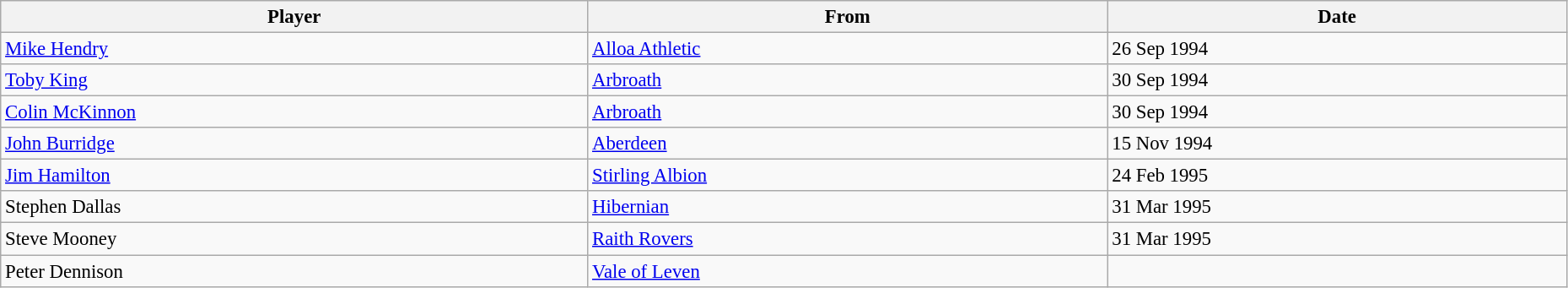<table class="wikitable" style="text-align:center; font-size:95%;width:98%; text-align:left">
<tr>
<th>Player</th>
<th>From</th>
<th>Date</th>
</tr>
<tr>
<td> <a href='#'>Mike Hendry</a></td>
<td> <a href='#'>Alloa Athletic</a></td>
<td>26 Sep 1994</td>
</tr>
<tr>
<td> <a href='#'>Toby King</a></td>
<td> <a href='#'>Arbroath</a></td>
<td>30 Sep 1994</td>
</tr>
<tr>
<td> <a href='#'>Colin McKinnon</a></td>
<td> <a href='#'>Arbroath</a></td>
<td>30 Sep 1994</td>
</tr>
<tr>
<td> <a href='#'>John Burridge</a></td>
<td> <a href='#'>Aberdeen</a></td>
<td>15 Nov 1994</td>
</tr>
<tr>
<td> <a href='#'>Jim Hamilton</a></td>
<td> <a href='#'>Stirling Albion</a></td>
<td>24 Feb 1995</td>
</tr>
<tr>
<td> Stephen Dallas</td>
<td> <a href='#'>Hibernian</a></td>
<td>31 Mar 1995</td>
</tr>
<tr>
<td> Steve Mooney</td>
<td> <a href='#'>Raith Rovers</a></td>
<td>31 Mar 1995</td>
</tr>
<tr>
<td> Peter Dennison</td>
<td> <a href='#'>Vale of Leven</a></td>
<td></td>
</tr>
</table>
